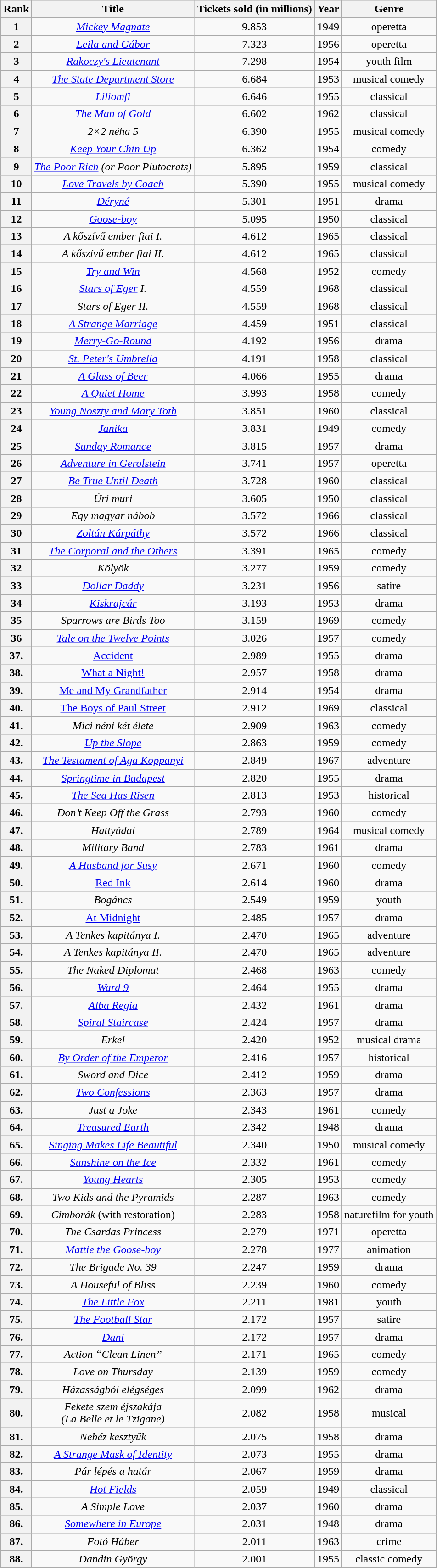<table class="wikitable sortable" style="text-align:center; margin: 1em auto;">
<tr>
<th>Rank</th>
<th>Title</th>
<th>Tickets sold (in millions)</th>
<th>Year</th>
<th>Genre</th>
</tr>
<tr>
<th>1</th>
<td><em><a href='#'>Mickey Magnate</a></em></td>
<td>9.853</td>
<td>1949</td>
<td>operetta</td>
</tr>
<tr>
<th>2</th>
<td><em><a href='#'>Leila and Gábor</a></em></td>
<td>7.323</td>
<td>1956</td>
<td>operetta</td>
</tr>
<tr>
<th>3</th>
<td><em><a href='#'>Rakoczy's Lieutenant</a></em></td>
<td>7.298</td>
<td>1954</td>
<td>youth film</td>
</tr>
<tr>
<th>4</th>
<td><em><a href='#'>The State Department Store</a></em></td>
<td>6.684</td>
<td>1953</td>
<td>musical comedy</td>
</tr>
<tr>
<th>5</th>
<td><em><a href='#'>Liliomfi</a></em></td>
<td>6.646</td>
<td>1955</td>
<td>classical</td>
</tr>
<tr>
<th>6</th>
<td><em><a href='#'>The Man of Gold</a></em></td>
<td>6.602</td>
<td>1962</td>
<td>classical</td>
</tr>
<tr>
<th>7</th>
<td><em>2×2 néha 5</em></td>
<td>6.390</td>
<td>1955</td>
<td>musical comedy</td>
</tr>
<tr>
<th>8</th>
<td><em><a href='#'>Keep Your Chin Up</a></em></td>
<td>6.362</td>
<td>1954</td>
<td>comedy</td>
</tr>
<tr>
<th>9</th>
<td><em><a href='#'>The Poor Rich</a> (or Poor Plutocrats)</em></td>
<td>5.895</td>
<td>1959</td>
<td>classical</td>
</tr>
<tr>
<th>10</th>
<td><em><a href='#'>Love Travels by Coach</a></em></td>
<td>5.390</td>
<td>1955</td>
<td>musical comedy</td>
</tr>
<tr>
<th>11</th>
<td><a href='#'><em>Déryné</em></a></td>
<td>5.301</td>
<td>1951</td>
<td>drama</td>
</tr>
<tr>
<th>12</th>
<td><em><a href='#'>Goose-boy</a></em></td>
<td>5.095</td>
<td>1950</td>
<td>classical</td>
</tr>
<tr>
<th>13</th>
<td><em>A kőszívű ember fiai I.</em></td>
<td>4.612</td>
<td>1965</td>
<td>classical</td>
</tr>
<tr>
<th>14</th>
<td><em>A kőszívű ember fiai II.</em></td>
<td>4.612</td>
<td>1965</td>
<td>classical</td>
</tr>
<tr>
<th>15</th>
<td><em><a href='#'>Try and Win</a></em></td>
<td>4.568</td>
<td>1952</td>
<td>comedy</td>
</tr>
<tr>
<th>16</th>
<td><em><a href='#'>Stars of Eger</a> I.</em></td>
<td>4.559</td>
<td>1968</td>
<td>classical</td>
</tr>
<tr>
<th>17</th>
<td><em>Stars of Eger II.</em></td>
<td>4.559</td>
<td>1968</td>
<td>classical</td>
</tr>
<tr>
<th>18</th>
<td><em><a href='#'>A Strange Marriage</a></em></td>
<td>4.459</td>
<td>1951</td>
<td>classical</td>
</tr>
<tr>
<th>19</th>
<td><em><a href='#'>Merry-Go-Round</a></em></td>
<td>4.192</td>
<td>1956</td>
<td>drama</td>
</tr>
<tr>
<th>20</th>
<td><em><a href='#'>St. Peter's Umbrella</a></em></td>
<td>4.191</td>
<td>1958</td>
<td>classical</td>
</tr>
<tr>
<th>21</th>
<td><em><a href='#'>A Glass of Beer</a></em></td>
<td>4.066</td>
<td>1955</td>
<td>drama</td>
</tr>
<tr>
<th>22</th>
<td><em><a href='#'>A Quiet Home</a></em></td>
<td>3.993</td>
<td>1958</td>
<td>comedy</td>
</tr>
<tr>
<th>23</th>
<td><em><a href='#'>Young Noszty and Mary Toth</a></em></td>
<td>3.851</td>
<td>1960</td>
<td>classical</td>
</tr>
<tr>
<th>24</th>
<td><a href='#'><em>Janika</em></a></td>
<td>3.831</td>
<td>1949</td>
<td>comedy</td>
</tr>
<tr>
<th>25</th>
<td><em><a href='#'>Sunday Romance</a></em></td>
<td>3.815</td>
<td>1957</td>
<td>drama</td>
</tr>
<tr>
<th>26</th>
<td><em><a href='#'>Adventure in Gerolstein</a></em></td>
<td>3.741</td>
<td>1957</td>
<td>operetta</td>
</tr>
<tr>
<th>27</th>
<td><em><a href='#'>Be True Until Death</a></em></td>
<td>3.728</td>
<td>1960</td>
<td>classical</td>
</tr>
<tr>
<th>28</th>
<td><em>Úri muri</em></td>
<td>3.605</td>
<td>1950</td>
<td>classical</td>
</tr>
<tr>
<th>29</th>
<td><em>Egy magyar nábob</em></td>
<td>3.572</td>
<td>1966</td>
<td>classical</td>
</tr>
<tr>
<th>30</th>
<td><em><a href='#'>Zoltán Kárpáthy</a></em></td>
<td>3.572</td>
<td>1966</td>
<td>classical</td>
</tr>
<tr>
<th>31</th>
<td><em><a href='#'>The Corporal and the Others</a></em></td>
<td>3.391</td>
<td>1965</td>
<td>comedy</td>
</tr>
<tr>
<th>32</th>
<td><em>Kölyök</em></td>
<td>3.277</td>
<td>1959</td>
<td>comedy</td>
</tr>
<tr>
<th>33</th>
<td><em><a href='#'>Dollar Daddy</a></em></td>
<td>3.231</td>
<td>1956</td>
<td>satire</td>
</tr>
<tr>
<th>34</th>
<td><em><a href='#'>Kiskrajcár</a></em></td>
<td>3.193</td>
<td>1953</td>
<td>drama</td>
</tr>
<tr>
<th>35</th>
<td><em>Sparrows are Birds Too</em></td>
<td>3.159</td>
<td>1969</td>
<td>comedy</td>
</tr>
<tr>
<th>36</th>
<td><em><a href='#'>Tale on the Twelve Points</a></em></td>
<td>3.026</td>
<td>1957</td>
<td>comedy</td>
</tr>
<tr>
<th>37.</th>
<td><a href='#'>Accident</a></td>
<td>2.989</td>
<td>1955</td>
<td>drama</td>
</tr>
<tr>
<th>38.</th>
<td><a href='#'>What a Night!</a></td>
<td>2.957</td>
<td>1958</td>
<td>drama</td>
</tr>
<tr>
<th>39.</th>
<td><a href='#'>Me and My Grandfather</a></td>
<td>2.914</td>
<td>1954</td>
<td>drama</td>
</tr>
<tr>
<th>40.</th>
<td><a href='#'>The Boys of Paul Street</a></td>
<td>2.912</td>
<td>1969</td>
<td>classical</td>
</tr>
<tr>
<th>41.</th>
<td><em>Mici néni két élete</em></td>
<td>2.909</td>
<td>1963</td>
<td>comedy</td>
</tr>
<tr>
<th>42.</th>
<td><em><a href='#'>Up the Slope</a></em></td>
<td>2.863</td>
<td>1959</td>
<td>comedy</td>
</tr>
<tr>
<th>43.</th>
<td><em><a href='#'>The Testament of Aga Koppanyi</a></em></td>
<td>2.849</td>
<td>1967</td>
<td>adventure</td>
</tr>
<tr>
<th>44.</th>
<td><em><a href='#'>Springtime in Budapest</a></em></td>
<td>2.820</td>
<td>1955</td>
<td>drama</td>
</tr>
<tr>
<th>45.</th>
<td><em><a href='#'>The Sea Has Risen</a></em></td>
<td>2.813</td>
<td>1953</td>
<td>historical</td>
</tr>
<tr>
<th>46.</th>
<td><em>Don’t Keep Off the Grass</em></td>
<td>2.793</td>
<td>1960</td>
<td>comedy</td>
</tr>
<tr>
<th>47.</th>
<td><em>Hattyúdal</em></td>
<td>2.789</td>
<td>1964</td>
<td>musical comedy</td>
</tr>
<tr>
<th>48.</th>
<td><em>Military Band</em></td>
<td>2.783</td>
<td>1961</td>
<td>drama</td>
</tr>
<tr>
<th>49.</th>
<td><a href='#'><em>A Husband for Susy</em></a></td>
<td>2.671</td>
<td>1960</td>
<td>comedy</td>
</tr>
<tr>
<th>50.</th>
<td><a href='#'>Red Ink</a></td>
<td>2.614</td>
<td>1960</td>
<td>drama</td>
</tr>
<tr>
<th>51.</th>
<td><em>Bogáncs</em></td>
<td>2.549</td>
<td>1959</td>
<td>youth</td>
</tr>
<tr>
<th>52.</th>
<td><a href='#'>At Midnight</a></td>
<td>2.485</td>
<td>1957</td>
<td>drama</td>
</tr>
<tr>
<th>53.</th>
<td><em>A Tenkes kapitánya</em> <em>I.</em></td>
<td>2.470</td>
<td>1965</td>
<td>adventure</td>
</tr>
<tr>
<th>54.</th>
<td><em>A Tenkes kapitánya</em> <em>II.</em></td>
<td>2.470</td>
<td>1965</td>
<td>adventure</td>
</tr>
<tr>
<th>55.</th>
<td><em>The Naked Diplomat</em></td>
<td>2.468</td>
<td>1963</td>
<td>comedy</td>
</tr>
<tr>
<th>56.</th>
<td><em><a href='#'>Ward 9</a></em></td>
<td>2.464</td>
<td>1955</td>
<td>drama</td>
</tr>
<tr>
<th>57.</th>
<td><em><a href='#'>Alba Regia</a></em></td>
<td>2.432</td>
<td>1961</td>
<td>drama</td>
</tr>
<tr>
<th>58.</th>
<td><em><a href='#'>Spiral Staircase</a></em></td>
<td>2.424</td>
<td>1957</td>
<td>drama</td>
</tr>
<tr>
<th>59.</th>
<td><em>Erkel</em></td>
<td>2.420</td>
<td>1952</td>
<td>musical drama</td>
</tr>
<tr>
<th>60.</th>
<td><a href='#'><em>By Order of the Emperor</em></a></td>
<td>2.416</td>
<td>1957</td>
<td>historical</td>
</tr>
<tr>
<th>61.</th>
<td><em>Sword and Dice</em></td>
<td>2.412</td>
<td>1959</td>
<td>drama</td>
</tr>
<tr>
<th>62.</th>
<td><a href='#'><em>Two Confessions</em></a></td>
<td>2.363</td>
<td>1957</td>
<td>drama</td>
</tr>
<tr>
<th>63.</th>
<td><em>Just a Joke</em></td>
<td>2.343</td>
<td>1961</td>
<td>comedy</td>
</tr>
<tr>
<th>64.</th>
<td><em><a href='#'>Treasured Earth</a></em></td>
<td>2.342</td>
<td>1948</td>
<td>drama</td>
</tr>
<tr>
<th>65.</th>
<td><a href='#'><em>Singing Makes Life Beautiful</em></a></td>
<td>2.340</td>
<td>1950</td>
<td>musical comedy</td>
</tr>
<tr>
<th>66.</th>
<td><em><a href='#'>Sunshine on the Ice</a></em></td>
<td>2.332</td>
<td>1961</td>
<td>comedy</td>
</tr>
<tr>
<th>67.</th>
<td><em><a href='#'>Young Hearts</a></em></td>
<td>2.305</td>
<td>1953</td>
<td>comedy</td>
</tr>
<tr>
<th>68.</th>
<td><em>Two Kids and the Pyramids</em></td>
<td>2.287</td>
<td>1963</td>
<td>comedy</td>
</tr>
<tr>
<th>69.</th>
<td><em>Cimborák</em> (with restoration)</td>
<td>2.283</td>
<td>1958</td>
<td>naturefilm for youth</td>
</tr>
<tr>
<th>70.</th>
<td><em>The Csardas Princess</em></td>
<td>2.279</td>
<td>1971</td>
<td>operetta</td>
</tr>
<tr>
<th>71.</th>
<td><em><a href='#'>Mattie the Goose-boy</a></em></td>
<td>2.278</td>
<td>1977</td>
<td>animation</td>
</tr>
<tr>
<th>72.</th>
<td><em>The Brigade No. 39</em></td>
<td>2.247</td>
<td>1959</td>
<td>drama</td>
</tr>
<tr>
<th>73.</th>
<td><em>A Houseful of Bliss</em></td>
<td>2.239</td>
<td>1960</td>
<td>comedy</td>
</tr>
<tr>
<th>74.</th>
<td><em><a href='#'>The Little Fox</a></em></td>
<td>2.211</td>
<td>1981</td>
<td>youth</td>
</tr>
<tr>
<th>75.</th>
<td><em><a href='#'>The Football Star</a></em></td>
<td>2.172</td>
<td>1957</td>
<td>satire</td>
</tr>
<tr>
<th>76.</th>
<td><a href='#'><em>Dani</em></a></td>
<td>2.172</td>
<td>1957</td>
<td>drama</td>
</tr>
<tr>
<th>77.</th>
<td><em>Action “Clean Linen”</em></td>
<td>2.171</td>
<td>1965</td>
<td>comedy</td>
</tr>
<tr>
<th>78.</th>
<td><em>Love on Thursday</em></td>
<td>2.139</td>
<td>1959</td>
<td>comedy</td>
</tr>
<tr>
<th>79.</th>
<td><em>Házasságból elégséges</em></td>
<td>2.099</td>
<td>1962</td>
<td>drama</td>
</tr>
<tr>
<th>80.</th>
<td><em>Fekete szem éjszakája</em> <br><em>(La Belle et le Tzigane)</em></td>
<td>2.082</td>
<td>1958</td>
<td>musical</td>
</tr>
<tr>
<th>81.</th>
<td><em>Nehéz kesztyűk</em></td>
<td>2.075</td>
<td>1958</td>
<td>drama</td>
</tr>
<tr>
<th>82.</th>
<td><a href='#'><em>A Strange Mask of Identity</em></a></td>
<td>2.073</td>
<td>1955</td>
<td>drama</td>
</tr>
<tr>
<th>83.</th>
<td><em>Pár lépés a határ</em></td>
<td>2.067</td>
<td>1959</td>
<td>drama</td>
</tr>
<tr>
<th>84.</th>
<td><em><a href='#'>Hot Fields</a></em></td>
<td>2.059</td>
<td>1949</td>
<td>classical</td>
</tr>
<tr>
<th>85.</th>
<td><em>A Simple Love</em></td>
<td>2.037</td>
<td>1960</td>
<td>drama</td>
</tr>
<tr>
<th>86.</th>
<td><em><a href='#'>Somewhere in Europe</a></em></td>
<td>2.031</td>
<td>1948</td>
<td>drama</td>
</tr>
<tr>
<th>87.</th>
<td><em>Fotó Háber</em></td>
<td>2.011</td>
<td>1963</td>
<td>crime</td>
</tr>
<tr>
<th>88.</th>
<td><em>Dandin György</em></td>
<td>2.001</td>
<td>1955</td>
<td>classic comedy</td>
</tr>
</table>
